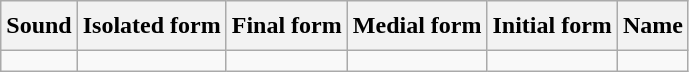<table class="wikitable" style="line-height:1.6;text-align:center">
<tr>
<th>Sound</th>
<th>Isolated form</th>
<th>Final form</th>
<th>Medial form</th>
<th>Initial form</th>
<th>Name</th>
</tr>
<tr>
<td style="font-size: 1.25em;"></td>
<td style="font-size: 2em;"></td>
<td style="font-size: 2em;"></td>
<td style="font-size: 2em;"></td>
<td style="font-size: 2em;"></td>
<td><em></em></td>
</tr>
</table>
